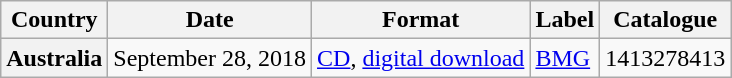<table class="wikitable plainrowheaders">
<tr>
<th scope="col">Country</th>
<th scope="col">Date</th>
<th scope="col">Format</th>
<th scope="col">Label</th>
<th scope="col">Catalogue</th>
</tr>
<tr>
<th scope="row">Australia</th>
<td>September 28, 2018</td>
<td><a href='#'>CD</a>, <a href='#'>digital download</a></td>
<td><a href='#'>BMG</a></td>
<td>1413278413</td>
</tr>
</table>
